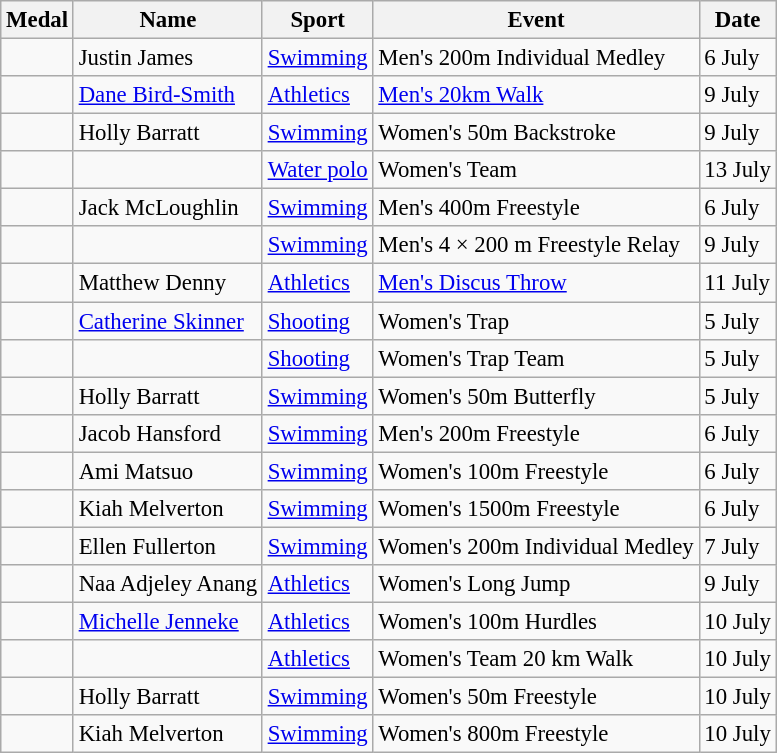<table class="wikitable sortable" style="font-size: 95%;">
<tr>
<th>Medal</th>
<th>Name</th>
<th>Sport</th>
<th>Event</th>
<th>Date</th>
</tr>
<tr>
<td></td>
<td>Justin James</td>
<td><a href='#'>Swimming</a></td>
<td>Men's 200m Individual Medley</td>
<td>6 July</td>
</tr>
<tr>
<td></td>
<td><a href='#'>Dane Bird-Smith</a></td>
<td><a href='#'>Athletics</a></td>
<td><a href='#'>Men's 20km Walk</a></td>
<td>9 July</td>
</tr>
<tr>
<td></td>
<td>Holly Barratt</td>
<td><a href='#'>Swimming</a></td>
<td>Women's 50m Backstroke</td>
<td>9 July</td>
</tr>
<tr>
<td></td>
<td></td>
<td><a href='#'>Water polo</a></td>
<td>Women's Team</td>
<td>13 July</td>
</tr>
<tr>
<td></td>
<td>Jack McLoughlin</td>
<td><a href='#'>Swimming</a></td>
<td>Men's 400m Freestyle</td>
<td>6 July</td>
</tr>
<tr>
<td></td>
<td></td>
<td><a href='#'>Swimming</a></td>
<td>Men's 4 × 200 m Freestyle Relay</td>
<td>9 July</td>
</tr>
<tr>
<td></td>
<td>Matthew Denny</td>
<td><a href='#'>Athletics</a></td>
<td><a href='#'>Men's Discus Throw</a></td>
<td>11 July</td>
</tr>
<tr>
<td></td>
<td><a href='#'>Catherine Skinner</a></td>
<td><a href='#'>Shooting</a></td>
<td>Women's Trap</td>
<td>5 July</td>
</tr>
<tr>
<td></td>
<td></td>
<td><a href='#'>Shooting</a></td>
<td>Women's Trap Team</td>
<td>5 July</td>
</tr>
<tr>
<td></td>
<td>Holly Barratt</td>
<td><a href='#'>Swimming</a></td>
<td>Women's 50m Butterfly</td>
<td>5 July</td>
</tr>
<tr>
<td></td>
<td>Jacob Hansford</td>
<td><a href='#'>Swimming</a></td>
<td>Men's 200m Freestyle</td>
<td>6 July</td>
</tr>
<tr>
<td></td>
<td>Ami Matsuo</td>
<td><a href='#'>Swimming</a></td>
<td>Women's 100m Freestyle</td>
<td>6 July</td>
</tr>
<tr>
<td></td>
<td>Kiah Melverton</td>
<td><a href='#'>Swimming</a></td>
<td>Women's 1500m Freestyle</td>
<td>6 July</td>
</tr>
<tr>
<td></td>
<td>Ellen Fullerton</td>
<td><a href='#'>Swimming</a></td>
<td>Women's 200m Individual Medley</td>
<td>7 July</td>
</tr>
<tr>
<td></td>
<td>Naa Adjeley Anang</td>
<td><a href='#'>Athletics</a></td>
<td>Women's Long Jump</td>
<td>9 July</td>
</tr>
<tr>
<td></td>
<td><a href='#'>Michelle Jenneke</a></td>
<td><a href='#'>Athletics</a></td>
<td>Women's 100m Hurdles</td>
<td>10 July</td>
</tr>
<tr>
<td></td>
<td></td>
<td><a href='#'>Athletics</a></td>
<td>Women's Team 20 km Walk</td>
<td>10 July</td>
</tr>
<tr>
<td></td>
<td>Holly Barratt</td>
<td><a href='#'>Swimming</a></td>
<td>Women's 50m Freestyle</td>
<td>10 July</td>
</tr>
<tr>
<td></td>
<td>Kiah Melverton</td>
<td><a href='#'>Swimming</a></td>
<td>Women's 800m Freestyle</td>
<td>10 July</td>
</tr>
</table>
